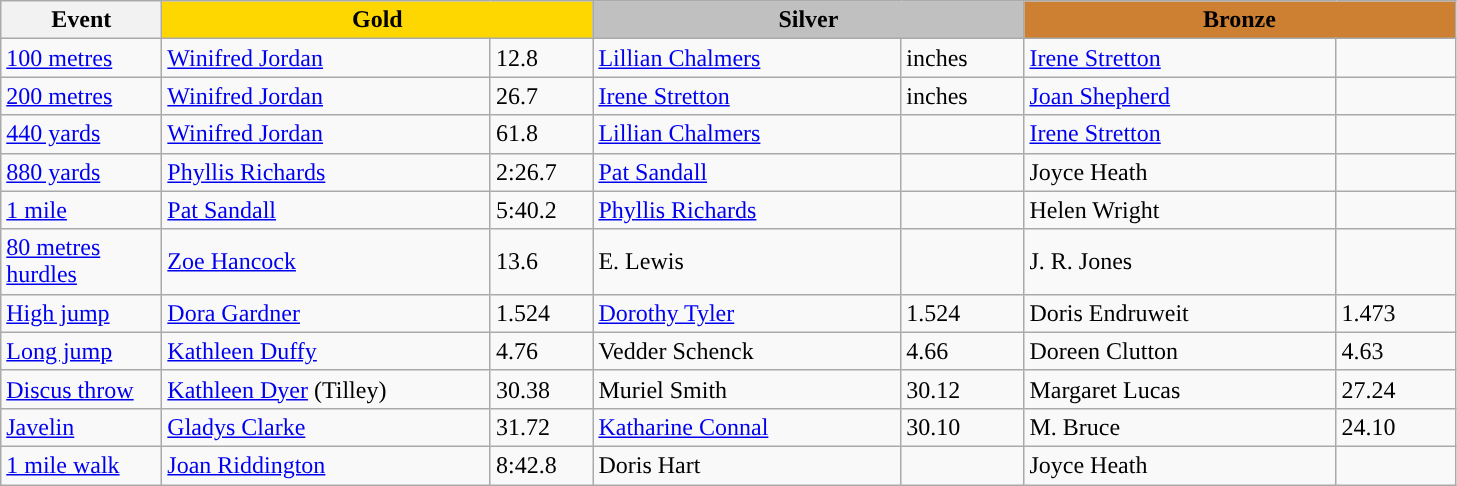<table class="wikitable" style="text-align:left">
<tr>
<th width=100>Event</th>
<th colspan="2" width="280" style="background:gold;">Gold</th>
<th colspan="2" width="280" style="background:silver;">Silver</th>
<th colspan="2" width="280" style="background:#CD7F32;">Bronze</th>
</tr>
<tr>
<td><a href='#'>100 metres</a></td>
<td><a href='#'>Winifred Jordan</a></td>
<td>12.8</td>
<td><a href='#'>Lillian Chalmers</a></td>
<td>inches</td>
<td><a href='#'>Irene Stretton</a></td>
<td></td>
</tr>
<tr>
<td><a href='#'>200 metres</a></td>
<td><a href='#'>Winifred Jordan</a></td>
<td>26.7</td>
<td><a href='#'>Irene Stretton</a></td>
<td>inches</td>
<td><a href='#'>Joan Shepherd</a></td>
<td></td>
</tr>
<tr>
<td><a href='#'>440 yards</a></td>
<td><a href='#'>Winifred Jordan</a></td>
<td>61.8</td>
<td><a href='#'>Lillian Chalmers</a></td>
<td></td>
<td><a href='#'>Irene Stretton</a></td>
<td></td>
</tr>
<tr>
<td><a href='#'>880 yards</a></td>
<td><a href='#'>Phyllis Richards</a></td>
<td>2:26.7</td>
<td><a href='#'>Pat Sandall</a></td>
<td></td>
<td>Joyce Heath</td>
<td></td>
</tr>
<tr>
<td><a href='#'>1 mile</a></td>
<td><a href='#'>Pat Sandall</a></td>
<td>5:40.2</td>
<td><a href='#'>Phyllis Richards</a></td>
<td></td>
<td>Helen Wright</td>
<td></td>
</tr>
<tr>
<td><a href='#'>80 metres hurdles</a></td>
<td><a href='#'>Zoe Hancock</a></td>
<td>13.6</td>
<td>E. Lewis</td>
<td></td>
<td>J. R. Jones</td>
<td></td>
</tr>
<tr>
<td><a href='#'>High jump</a></td>
<td><a href='#'>Dora Gardner</a></td>
<td>1.524</td>
<td><a href='#'>Dorothy Tyler</a></td>
<td>1.524</td>
<td>Doris Endruweit</td>
<td>1.473</td>
</tr>
<tr>
<td><a href='#'>Long jump</a></td>
<td><a href='#'>Kathleen Duffy</a></td>
<td>4.76</td>
<td>Vedder Schenck</td>
<td>4.66</td>
<td>Doreen Clutton</td>
<td>4.63</td>
</tr>
<tr>
<td><a href='#'>Discus throw</a></td>
<td><a href='#'>Kathleen Dyer</a> (Tilley)</td>
<td>30.38</td>
<td>Muriel Smith</td>
<td>30.12</td>
<td>Margaret Lucas</td>
<td>27.24</td>
</tr>
<tr>
<td><a href='#'>Javelin</a></td>
<td><a href='#'>Gladys Clarke</a></td>
<td>31.72</td>
<td><a href='#'>Katharine Connal</a></td>
<td>30.10</td>
<td>M. Bruce</td>
<td>24.10</td>
</tr>
<tr>
<td><a href='#'>1 mile walk</a></td>
<td><a href='#'>Joan Riddington</a></td>
<td>8:42.8</td>
<td>Doris Hart</td>
<td></td>
<td>Joyce Heath</td>
<td></td>
</tr>
</table>
